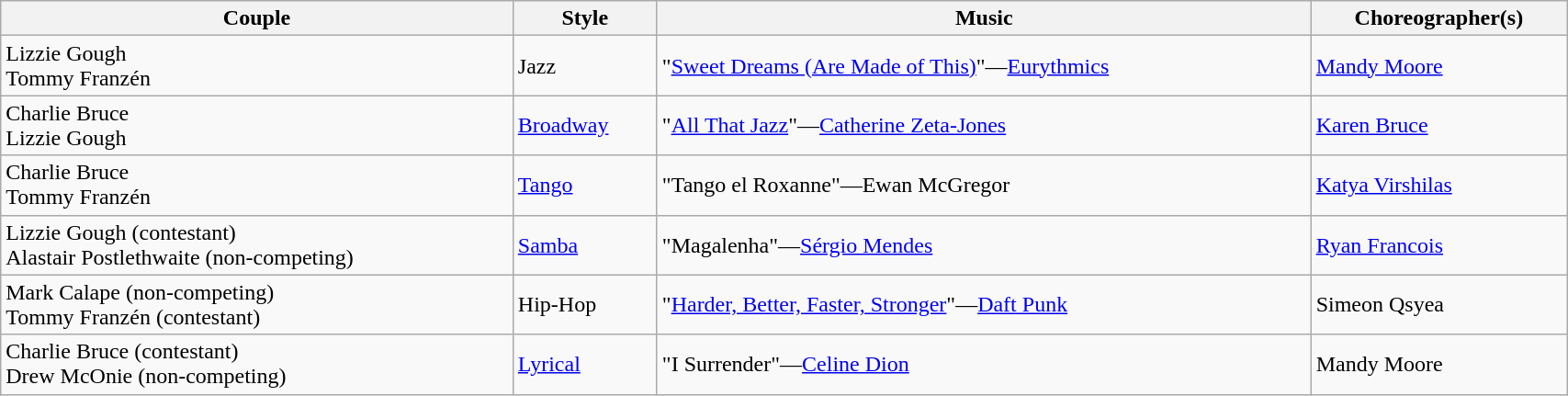<table class="wikitable" style="width:90%;">
<tr>
<th>Couple</th>
<th>Style</th>
<th>Music</th>
<th>Choreographer(s)</th>
</tr>
<tr>
<td>Lizzie Gough<br>Tommy Franzén</td>
<td>Jazz</td>
<td>"<a href='#'>Sweet Dreams (Are Made of This)</a>"—<a href='#'>Eurythmics</a></td>
<td><a href='#'>Mandy Moore</a></td>
</tr>
<tr>
<td>Charlie Bruce<br>Lizzie Gough</td>
<td><a href='#'>Broadway</a></td>
<td>"<a href='#'>All That Jazz</a>"—<a href='#'>Catherine Zeta-Jones</a></td>
<td><a href='#'>Karen Bruce</a></td>
</tr>
<tr>
<td>Charlie Bruce<br>Tommy Franzén</td>
<td><a href='#'>Tango</a></td>
<td>"Tango el Roxanne"—Ewan McGregor</td>
<td><a href='#'>Katya Virshilas</a></td>
</tr>
<tr>
<td>Lizzie Gough (contestant)<br>Alastair Postlethwaite (non-competing)</td>
<td><a href='#'>Samba</a></td>
<td>"Magalenha"—<a href='#'>Sérgio Mendes</a></td>
<td><a href='#'>Ryan Francois</a></td>
</tr>
<tr>
<td>Mark Calape (non-competing)<br>Tommy Franzén (contestant)</td>
<td>Hip-Hop</td>
<td>"<a href='#'>Harder, Better, Faster, Stronger</a>"—<a href='#'>Daft Punk</a></td>
<td>Simeon Qsyea</td>
</tr>
<tr>
<td>Charlie Bruce (contestant)<br>Drew McOnie (non-competing)</td>
<td><a href='#'>Lyrical</a></td>
<td>"I Surrender"—<a href='#'>Celine Dion</a></td>
<td>Mandy Moore</td>
</tr>
</table>
